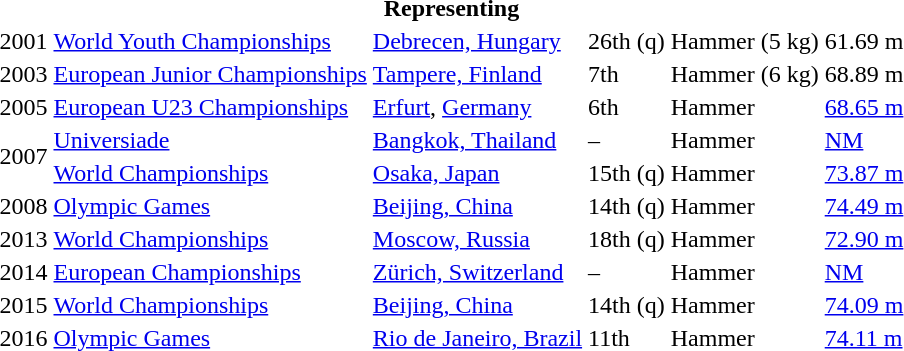<table>
<tr>
<th colspan="6">Representing </th>
</tr>
<tr>
<td>2001</td>
<td><a href='#'>World Youth Championships</a></td>
<td><a href='#'>Debrecen, Hungary</a></td>
<td>26th (q)</td>
<td>Hammer (5 kg)</td>
<td>61.69 m</td>
</tr>
<tr>
<td>2003</td>
<td><a href='#'>European Junior Championships</a></td>
<td><a href='#'>Tampere, Finland</a></td>
<td>7th</td>
<td>Hammer (6 kg)</td>
<td>68.89 m</td>
</tr>
<tr>
<td>2005</td>
<td><a href='#'>European U23 Championships</a></td>
<td><a href='#'>Erfurt</a>, <a href='#'>Germany</a></td>
<td>6th</td>
<td>Hammer</td>
<td><a href='#'>68.65 m</a></td>
</tr>
<tr>
<td rowspan=2>2007</td>
<td><a href='#'>Universiade</a></td>
<td><a href='#'>Bangkok, Thailand</a></td>
<td>–</td>
<td>Hammer</td>
<td><a href='#'>NM</a></td>
</tr>
<tr>
<td><a href='#'>World Championships</a></td>
<td><a href='#'>Osaka, Japan</a></td>
<td>15th (q)</td>
<td>Hammer</td>
<td><a href='#'>73.87 m</a></td>
</tr>
<tr>
<td>2008</td>
<td><a href='#'>Olympic Games</a></td>
<td><a href='#'>Beijing, China</a></td>
<td>14th (q)</td>
<td>Hammer</td>
<td><a href='#'>74.49 m</a></td>
</tr>
<tr>
<td>2013</td>
<td><a href='#'>World Championships</a></td>
<td><a href='#'>Moscow, Russia</a></td>
<td>18th (q)</td>
<td>Hammer</td>
<td><a href='#'>72.90 m</a></td>
</tr>
<tr>
<td>2014</td>
<td><a href='#'>European Championships</a></td>
<td><a href='#'>Zürich, Switzerland</a></td>
<td>–</td>
<td>Hammer</td>
<td><a href='#'>NM</a></td>
</tr>
<tr>
<td>2015</td>
<td><a href='#'>World Championships</a></td>
<td><a href='#'>Beijing, China</a></td>
<td>14th (q)</td>
<td>Hammer</td>
<td><a href='#'>74.09 m</a></td>
</tr>
<tr>
<td>2016</td>
<td><a href='#'>Olympic Games</a></td>
<td><a href='#'>Rio de Janeiro, Brazil</a></td>
<td>11th</td>
<td>Hammer</td>
<td><a href='#'>74.11 m</a></td>
</tr>
</table>
